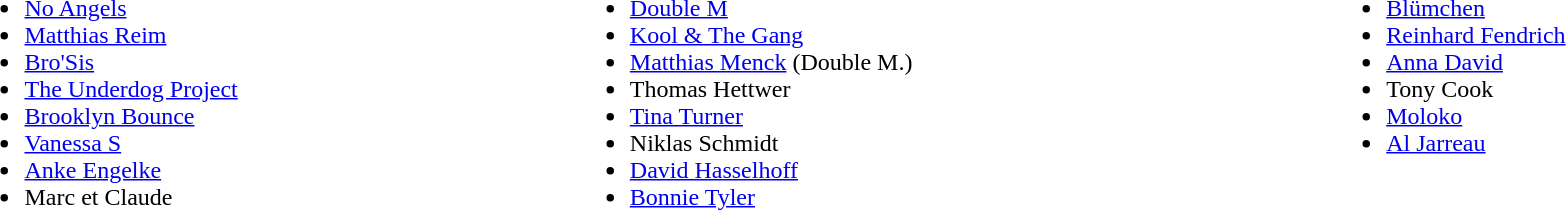<table width=100%>
<tr>
<td valign=top><br><ul><li><a href='#'>No Angels</a></li><li><a href='#'>Matthias Reim</a></li><li><a href='#'>Bro'Sis</a></li><li><a href='#'>The Underdog Project</a></li><li><a href='#'>Brooklyn Bounce</a></li><li><a href='#'>Vanessa S</a></li><li><a href='#'>Anke Engelke</a></li><li>Marc et Claude</li></ul></td>
<td valign=top><br><ul><li><a href='#'>Double M</a></li><li><a href='#'>Kool & The Gang</a></li><li><a href='#'>Matthias Menck</a> (Double M.)</li><li>Thomas Hettwer</li><li><a href='#'>Tina Turner</a></li><li>Niklas Schmidt</li><li><a href='#'>David Hasselhoff</a></li><li><a href='#'>Bonnie Tyler</a></li></ul></td>
<td valign=top><br><ul><li><a href='#'>Blümchen</a></li><li><a href='#'>Reinhard Fendrich</a></li><li><a href='#'>Anna David</a></li><li>Tony Cook</li><li><a href='#'>Moloko</a></li><li><a href='#'>Al Jarreau</a></li></ul></td>
</tr>
</table>
